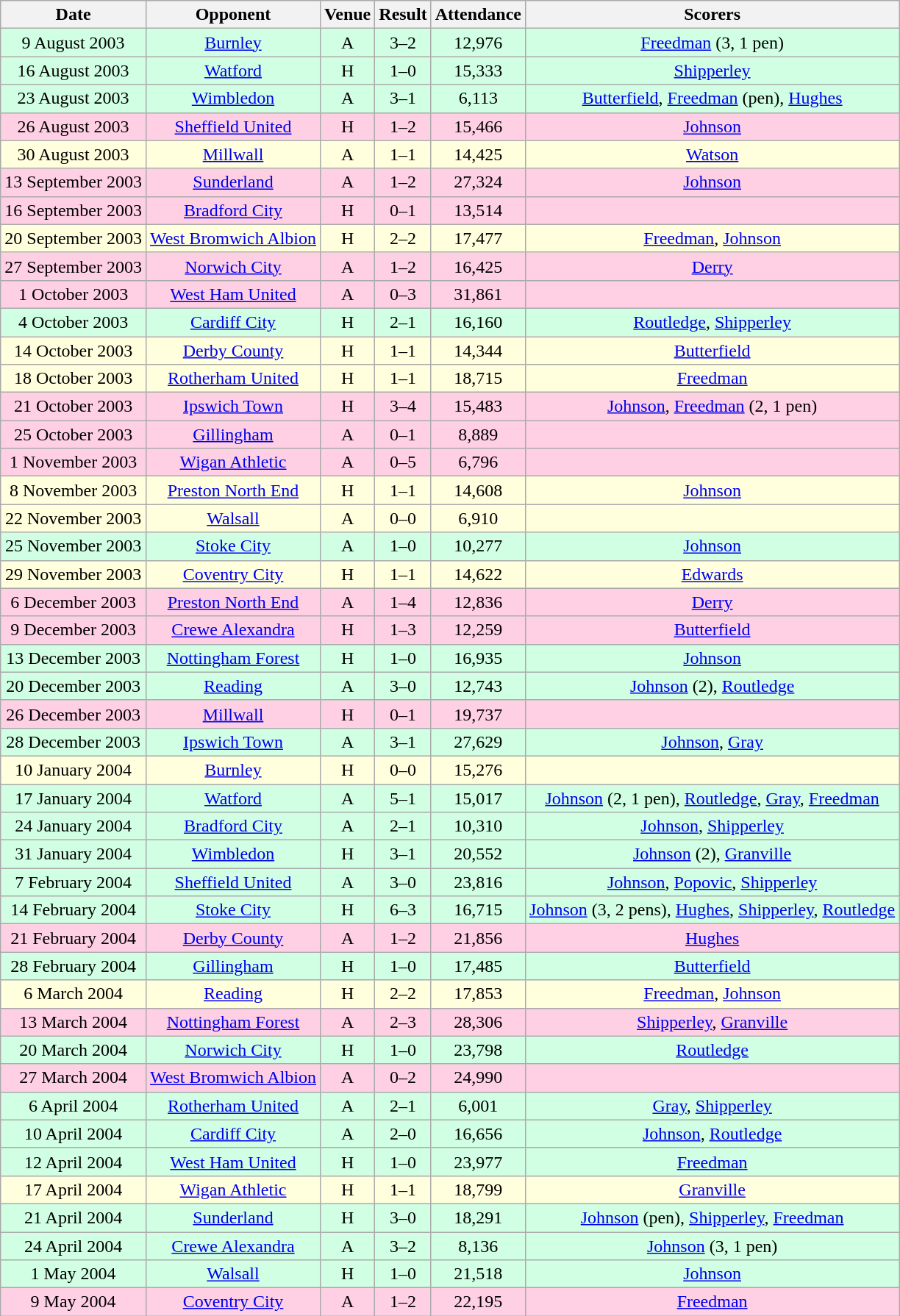<table class="wikitable sortable" style="font-size:100%; text-align:center">
<tr>
<th>Date</th>
<th>Opponent</th>
<th>Venue</th>
<th>Result</th>
<th>Attendance</th>
<th>Scorers</th>
</tr>
<tr style="background-color: #d0ffe3;">
<td>9 August 2003</td>
<td><a href='#'>Burnley</a></td>
<td>A</td>
<td>3–2</td>
<td>12,976</td>
<td><a href='#'>Freedman</a> (3, 1 pen)</td>
</tr>
<tr style="background-color: #d0ffe3;">
<td>16 August 2003</td>
<td><a href='#'>Watford</a></td>
<td>H</td>
<td>1–0</td>
<td>15,333</td>
<td><a href='#'>Shipperley</a></td>
</tr>
<tr style="background-color: #d0ffe3;">
<td>23 August 2003</td>
<td><a href='#'>Wimbledon</a></td>
<td>A</td>
<td>3–1</td>
<td>6,113</td>
<td><a href='#'>Butterfield</a>, <a href='#'>Freedman</a> (pen), <a href='#'>Hughes</a></td>
</tr>
<tr style="background-color: #ffd0e3;">
<td>26 August 2003</td>
<td><a href='#'>Sheffield United</a></td>
<td>H</td>
<td>1–2</td>
<td>15,466</td>
<td><a href='#'>Johnson</a></td>
</tr>
<tr style="background-color: #ffffdd;">
<td>30 August 2003</td>
<td><a href='#'>Millwall</a></td>
<td>A</td>
<td>1–1</td>
<td>14,425</td>
<td><a href='#'>Watson</a></td>
</tr>
<tr style="background-color: #ffd0e3;">
<td>13 September 2003</td>
<td><a href='#'>Sunderland</a></td>
<td>A</td>
<td>1–2</td>
<td>27,324</td>
<td><a href='#'>Johnson</a></td>
</tr>
<tr style="background-color: #ffd0e3;">
<td>16 September 2003</td>
<td><a href='#'>Bradford City</a></td>
<td>H</td>
<td>0–1</td>
<td>13,514</td>
<td></td>
</tr>
<tr style="background-color: #ffffdd;">
<td>20 September 2003</td>
<td><a href='#'>West Bromwich Albion</a></td>
<td>H</td>
<td>2–2</td>
<td>17,477</td>
<td><a href='#'>Freedman</a>, <a href='#'>Johnson</a></td>
</tr>
<tr style="background-color: #ffd0e3;">
<td>27 September 2003</td>
<td><a href='#'>Norwich City</a></td>
<td>A</td>
<td>1–2</td>
<td>16,425</td>
<td><a href='#'>Derry</a></td>
</tr>
<tr style="background-color: #ffd0e3;">
<td>1 October 2003</td>
<td><a href='#'>West Ham United</a></td>
<td>A</td>
<td>0–3</td>
<td>31,861</td>
<td></td>
</tr>
<tr style="background-color: #d0ffe3;">
<td>4 October 2003</td>
<td><a href='#'>Cardiff City</a></td>
<td>H</td>
<td>2–1</td>
<td>16,160</td>
<td><a href='#'>Routledge</a>, <a href='#'>Shipperley</a></td>
</tr>
<tr style="background-color: #ffffdd;">
<td>14 October 2003</td>
<td><a href='#'>Derby County</a></td>
<td>H</td>
<td>1–1</td>
<td>14,344</td>
<td><a href='#'>Butterfield</a></td>
</tr>
<tr style="background-color: #ffffdd;">
<td>18 October 2003</td>
<td><a href='#'>Rotherham United</a></td>
<td>H</td>
<td>1–1</td>
<td>18,715</td>
<td><a href='#'>Freedman</a></td>
</tr>
<tr style="background-color: #ffd0e3;">
<td>21 October 2003</td>
<td><a href='#'>Ipswich Town</a></td>
<td>H</td>
<td>3–4</td>
<td>15,483</td>
<td><a href='#'>Johnson</a>, <a href='#'>Freedman</a> (2, 1 pen)</td>
</tr>
<tr style="background-color: #ffd0e3;">
<td>25 October 2003</td>
<td><a href='#'>Gillingham</a></td>
<td>A</td>
<td>0–1</td>
<td>8,889</td>
<td></td>
</tr>
<tr style="background-color: #ffd0e3;">
<td>1 November 2003</td>
<td><a href='#'>Wigan Athletic</a></td>
<td>A</td>
<td>0–5</td>
<td>6,796</td>
<td></td>
</tr>
<tr style="background-color: #ffffdd;">
<td>8 November 2003</td>
<td><a href='#'>Preston North End</a></td>
<td>H</td>
<td>1–1</td>
<td>14,608</td>
<td><a href='#'>Johnson</a></td>
</tr>
<tr style="background-color: #ffffdd;">
<td>22 November 2003</td>
<td><a href='#'>Walsall</a></td>
<td>A</td>
<td>0–0</td>
<td>6,910</td>
<td></td>
</tr>
<tr style="background-color: #d0ffe3;">
<td>25 November 2003</td>
<td><a href='#'>Stoke City</a></td>
<td>A</td>
<td>1–0</td>
<td>10,277</td>
<td><a href='#'>Johnson</a></td>
</tr>
<tr style="background-color: #ffffdd;">
<td>29 November 2003</td>
<td><a href='#'>Coventry City</a></td>
<td>H</td>
<td>1–1</td>
<td>14,622</td>
<td><a href='#'>Edwards</a></td>
</tr>
<tr style="background-color: #ffd0e3;">
<td>6 December 2003</td>
<td><a href='#'>Preston North End</a></td>
<td>A</td>
<td>1–4</td>
<td>12,836</td>
<td><a href='#'>Derry</a></td>
</tr>
<tr style="background-color: #ffd0e3;">
<td>9 December 2003</td>
<td><a href='#'>Crewe Alexandra</a></td>
<td>H</td>
<td>1–3</td>
<td>12,259</td>
<td><a href='#'>Butterfield</a></td>
</tr>
<tr style="background-color: #d0ffe3;">
<td>13 December 2003</td>
<td><a href='#'>Nottingham Forest</a></td>
<td>H</td>
<td>1–0</td>
<td>16,935</td>
<td><a href='#'>Johnson</a></td>
</tr>
<tr style="background-color: #d0ffe3;">
<td>20 December 2003</td>
<td><a href='#'>Reading</a></td>
<td>A</td>
<td>3–0</td>
<td>12,743</td>
<td><a href='#'>Johnson</a> (2), <a href='#'>Routledge</a></td>
</tr>
<tr style="background-color: #ffd0e3;">
<td>26 December 2003</td>
<td><a href='#'>Millwall</a></td>
<td>H</td>
<td>0–1</td>
<td>19,737</td>
<td></td>
</tr>
<tr style="background-color: #d0ffe3;">
<td>28 December 2003</td>
<td><a href='#'>Ipswich Town</a></td>
<td>A</td>
<td>3–1</td>
<td>27,629</td>
<td><a href='#'>Johnson</a>, <a href='#'>Gray</a></td>
</tr>
<tr style="background-color: #ffffdd;">
<td>10 January 2004</td>
<td><a href='#'>Burnley</a></td>
<td>H</td>
<td>0–0</td>
<td>15,276</td>
<td></td>
</tr>
<tr style="background-color: #d0ffe3;">
<td>17 January 2004</td>
<td><a href='#'>Watford</a></td>
<td>A</td>
<td>5–1</td>
<td>15,017</td>
<td><a href='#'>Johnson</a> (2, 1 pen), <a href='#'>Routledge</a>, <a href='#'>Gray</a>, <a href='#'>Freedman</a></td>
</tr>
<tr style="background-color: #d0ffe3;">
<td>24 January 2004</td>
<td><a href='#'>Bradford City</a></td>
<td>A</td>
<td>2–1</td>
<td>10,310</td>
<td><a href='#'>Johnson</a>, <a href='#'>Shipperley</a></td>
</tr>
<tr style="background-color: #d0ffe3;">
<td>31 January 2004</td>
<td><a href='#'>Wimbledon</a></td>
<td>H</td>
<td>3–1</td>
<td>20,552</td>
<td><a href='#'>Johnson</a> (2), <a href='#'>Granville</a></td>
</tr>
<tr style="background-color: #d0ffe3;">
<td>7 February 2004</td>
<td><a href='#'>Sheffield United</a></td>
<td>A</td>
<td>3–0</td>
<td>23,816</td>
<td><a href='#'>Johnson</a>, <a href='#'>Popovic</a>, <a href='#'>Shipperley</a></td>
</tr>
<tr style="background-color: #d0ffe3;">
<td>14 February 2004</td>
<td><a href='#'>Stoke City</a></td>
<td>H</td>
<td>6–3</td>
<td>16,715</td>
<td><a href='#'>Johnson</a> (3, 2 pens), <a href='#'>Hughes</a>, <a href='#'>Shipperley</a>, <a href='#'>Routledge</a></td>
</tr>
<tr style="background-color: #ffd0e3;">
<td>21 February 2004</td>
<td><a href='#'>Derby County</a></td>
<td>A</td>
<td>1–2</td>
<td>21,856</td>
<td><a href='#'>Hughes</a></td>
</tr>
<tr style="background-color: #d0ffe3;">
<td>28 February 2004</td>
<td><a href='#'>Gillingham</a></td>
<td>H</td>
<td>1–0</td>
<td>17,485</td>
<td><a href='#'>Butterfield</a></td>
</tr>
<tr style="background-color: #ffffdd;">
<td>6 March 2004</td>
<td><a href='#'>Reading</a></td>
<td>H</td>
<td>2–2</td>
<td>17,853</td>
<td><a href='#'>Freedman</a>, <a href='#'>Johnson</a></td>
</tr>
<tr style="background-color: #ffd0e3;">
<td>13 March 2004</td>
<td><a href='#'>Nottingham Forest</a></td>
<td>A</td>
<td>2–3</td>
<td>28,306</td>
<td><a href='#'>Shipperley</a>, <a href='#'>Granville</a></td>
</tr>
<tr style="background-color: #d0ffe3;">
<td>20 March 2004</td>
<td><a href='#'>Norwich City</a></td>
<td>H</td>
<td>1–0</td>
<td>23,798</td>
<td><a href='#'>Routledge</a></td>
</tr>
<tr style="background-color: #ffd0e3;">
<td>27 March 2004</td>
<td><a href='#'>West Bromwich Albion</a></td>
<td>A</td>
<td>0–2</td>
<td>24,990</td>
<td></td>
</tr>
<tr style="background-color: #d0ffe3;">
<td>6 April 2004</td>
<td><a href='#'>Rotherham United</a></td>
<td>A</td>
<td>2–1</td>
<td>6,001</td>
<td><a href='#'>Gray</a>, <a href='#'>Shipperley</a></td>
</tr>
<tr style="background-color: #d0ffe3;">
<td>10 April 2004</td>
<td><a href='#'>Cardiff City</a></td>
<td>A</td>
<td>2–0</td>
<td>16,656</td>
<td><a href='#'>Johnson</a>, <a href='#'>Routledge</a></td>
</tr>
<tr style="background-color: #d0ffe3;">
<td>12 April 2004</td>
<td><a href='#'>West Ham United</a></td>
<td>H</td>
<td>1–0</td>
<td>23,977</td>
<td><a href='#'>Freedman</a></td>
</tr>
<tr style="background-color: #ffffdd;">
<td>17 April 2004</td>
<td><a href='#'>Wigan Athletic</a></td>
<td>H</td>
<td>1–1</td>
<td>18,799</td>
<td><a href='#'>Granville</a></td>
</tr>
<tr style="background-color: #d0ffe3;">
<td>21 April 2004</td>
<td><a href='#'>Sunderland</a></td>
<td>H</td>
<td>3–0</td>
<td>18,291</td>
<td><a href='#'>Johnson</a> (pen), <a href='#'>Shipperley</a>, <a href='#'>Freedman</a></td>
</tr>
<tr style="background-color: #d0ffe3;">
<td>24 April 2004</td>
<td><a href='#'>Crewe Alexandra</a></td>
<td>A</td>
<td>3–2</td>
<td>8,136</td>
<td><a href='#'>Johnson</a> (3, 1 pen)</td>
</tr>
<tr style="background-color: #d0ffe3;">
<td>1 May 2004</td>
<td><a href='#'>Walsall</a></td>
<td>H</td>
<td>1–0</td>
<td>21,518</td>
<td><a href='#'>Johnson</a></td>
</tr>
<tr style="background-color: #ffd0e3;">
<td>9 May 2004</td>
<td><a href='#'>Coventry City</a></td>
<td>A</td>
<td>1–2</td>
<td>22,195</td>
<td><a href='#'>Freedman</a></td>
</tr>
</table>
